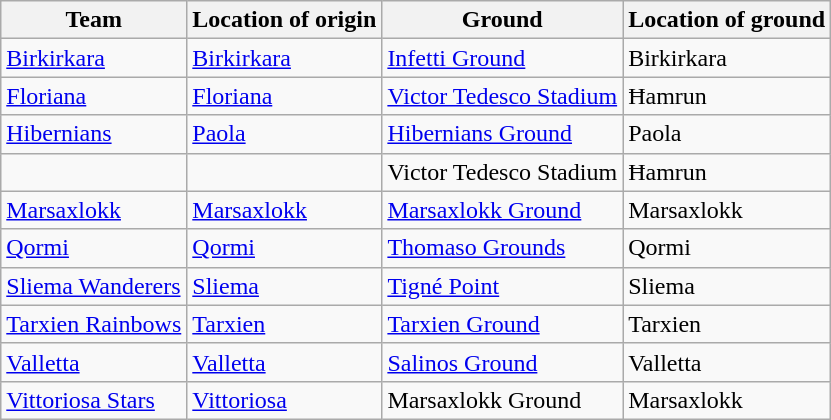<table class="wikitable sortable">
<tr>
<th>Team</th>
<th>Location of origin</th>
<th>Ground</th>
<th>Location of ground</th>
</tr>
<tr>
<td><a href='#'>Birkirkara</a></td>
<td><a href='#'>Birkirkara</a></td>
<td><a href='#'>Infetti Ground</a></td>
<td>Birkirkara</td>
</tr>
<tr>
<td><a href='#'>Floriana</a></td>
<td><a href='#'>Floriana</a></td>
<td><a href='#'>Victor Tedesco Stadium</a></td>
<td>Ħamrun</td>
</tr>
<tr>
<td><a href='#'>Hibernians</a></td>
<td><a href='#'>Paola</a></td>
<td><a href='#'>Hibernians Ground</a></td>
<td>Paola</td>
</tr>
<tr>
<td></td>
<td></td>
<td>Victor Tedesco Stadium</td>
<td>Ħamrun</td>
</tr>
<tr>
<td><a href='#'>Marsaxlokk</a></td>
<td><a href='#'>Marsaxlokk</a></td>
<td><a href='#'>Marsaxlokk Ground</a></td>
<td>Marsaxlokk</td>
</tr>
<tr>
<td><a href='#'>Qormi</a></td>
<td><a href='#'>Qormi</a></td>
<td><a href='#'>Thomaso Grounds</a></td>
<td>Qormi</td>
</tr>
<tr>
<td><a href='#'>Sliema Wanderers</a></td>
<td><a href='#'>Sliema</a></td>
<td><a href='#'>Tigné Point</a></td>
<td>Sliema</td>
</tr>
<tr>
<td><a href='#'>Tarxien Rainbows</a></td>
<td><a href='#'>Tarxien</a></td>
<td><a href='#'>Tarxien Ground</a></td>
<td>Tarxien</td>
</tr>
<tr>
<td><a href='#'>Valletta</a></td>
<td><a href='#'>Valletta</a></td>
<td><a href='#'>Salinos Ground</a></td>
<td>Valletta</td>
</tr>
<tr>
<td><a href='#'>Vittoriosa Stars</a></td>
<td><a href='#'>Vittoriosa</a></td>
<td>Marsaxlokk Ground</td>
<td>Marsaxlokk</td>
</tr>
</table>
